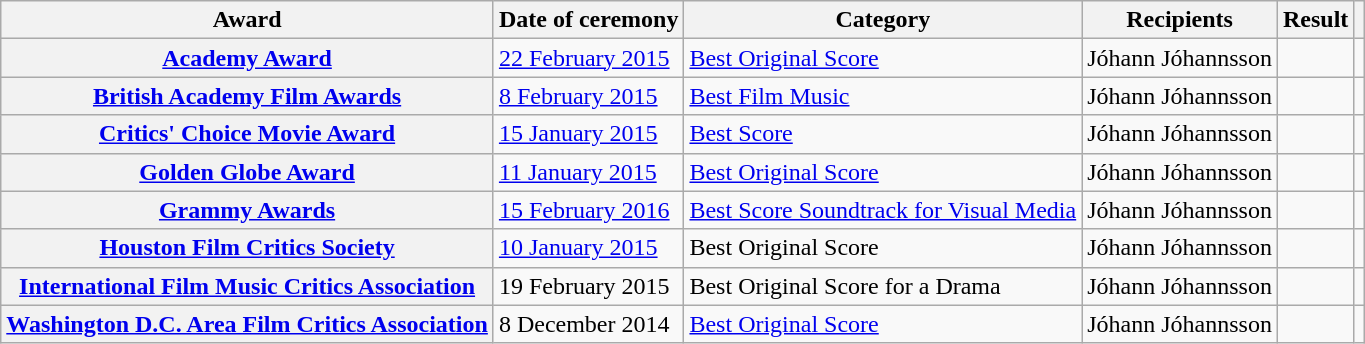<table class="wikitable plainrowheaders sortable">
<tr>
<th scope="col" class="unsortable">Award</th>
<th scope="col" class="sortable">Date of ceremony</th>
<th scope="col">Category</th>
<th scope="col">Recipients</th>
<th scope="col">Result</th>
<th scope="col" class="unsortable"></th>
</tr>
<tr>
<th scope="row"><a href='#'>Academy Award</a></th>
<td><a href='#'>22 February 2015</a></td>
<td><a href='#'>Best Original Score</a></td>
<td>Jóhann Jóhannsson</td>
<td></td>
<td style="text-align:center;"><br></td>
</tr>
<tr>
<th scope="row"><a href='#'>British Academy Film Awards</a></th>
<td><a href='#'>8 February 2015</a></td>
<td><a href='#'>Best Film Music</a></td>
<td>Jóhann Jóhannsson</td>
<td></td>
<td style="text-align:center;"><br></td>
</tr>
<tr>
<th scope="row"><a href='#'>Critics' Choice Movie Award</a></th>
<td><a href='#'>15 January 2015</a></td>
<td><a href='#'>Best Score</a></td>
<td>Jóhann Jóhannsson</td>
<td></td>
<td style="text-align:center;"></td>
</tr>
<tr>
<th scope="row"><a href='#'>Golden Globe Award</a></th>
<td><a href='#'>11 January 2015</a></td>
<td><a href='#'>Best Original Score</a></td>
<td>Jóhann Jóhannsson</td>
<td></td>
<td style="text-align:center;"></td>
</tr>
<tr>
<th scope="row"><a href='#'>Grammy Awards</a></th>
<td><a href='#'>15 February 2016</a></td>
<td><a href='#'>Best Score Soundtrack for Visual Media</a></td>
<td>Jóhann Jóhannsson</td>
<td></td>
<td style="text-align:center;"></td>
</tr>
<tr>
<th scope="row"><a href='#'>Houston Film Critics Society</a></th>
<td><a href='#'>10 January 2015</a></td>
<td>Best Original Score</td>
<td>Jóhann Jóhannsson</td>
<td></td>
<td style="text-align:center;"></td>
</tr>
<tr>
<th scope="row"><a href='#'>International Film Music Critics Association</a></th>
<td rowspan="1">19 February 2015</td>
<td>Best Original Score for a Drama</td>
<td>Jóhann Jóhannsson</td>
<td></td>
<td style="text-align:center;"></td>
</tr>
<tr>
<th scope="row"><a href='#'>Washington D.C. Area Film Critics Association</a></th>
<td>8 December 2014</td>
<td><a href='#'>Best Original Score</a></td>
<td>Jóhann Jóhannsson</td>
<td></td>
<td style="text-align:center;"></td>
</tr>
</table>
